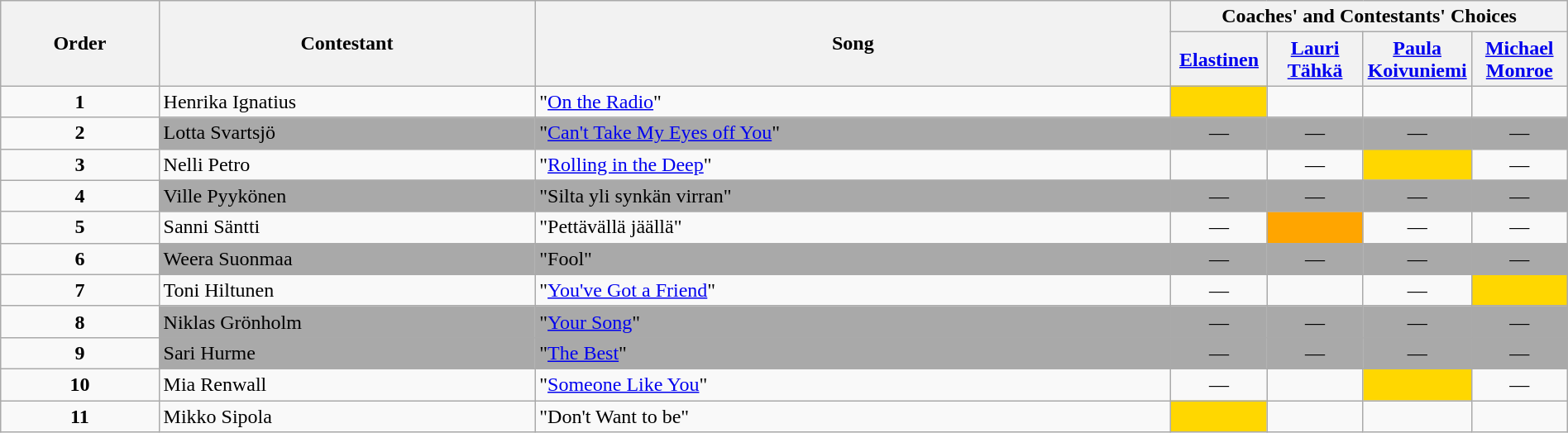<table class="wikitable" style="width:100%;">
<tr>
<th rowspan=2>Order</th>
<th rowspan=2>Contestant</th>
<th rowspan=2>Song</th>
<th colspan=4>Coaches' and Contestants' Choices</th>
</tr>
<tr>
<th width="70"><a href='#'>Elastinen</a></th>
<th width="70"><a href='#'>Lauri Tähkä</a></th>
<th width="70"><a href='#'>Paula Koivuniemi</a></th>
<th width="70"><a href='#'>Michael Monroe</a></th>
</tr>
<tr>
<td align="center"><strong>1</strong></td>
<td>Henrika Ignatius</td>
<td>"<a href='#'>On the Radio</a>"</td>
<td style="background:gold;text-align:center;"></td>
<td style=";text-align:center;"></td>
<td style=";text-align:center;"></td>
<td style=";text-align:center;"></td>
</tr>
<tr>
<td align="center"><strong>2</strong></td>
<td style="background:darkgrey;text-align:left;">Lotta Svartsjö</td>
<td style="background:darkgrey;text-align:left;">"<a href='#'>Can't Take My Eyes off You</a>"</td>
<td style="background:darkgrey;text-align:center;">—</td>
<td style="background:darkgrey;text-align:center;">—</td>
<td style="background:darkgrey;text-align:center;">—</td>
<td style="background:darkgrey;text-align:center;">—</td>
</tr>
<tr>
<td align="center"><strong>3</strong></td>
<td>Nelli Petro</td>
<td>"<a href='#'>Rolling in the Deep</a>"</td>
<td style=";text-align:center;"></td>
<td align="center">—</td>
<td style="background:gold;text-align:center;"></td>
<td align="center">—</td>
</tr>
<tr>
<td align="center"><strong>4</strong></td>
<td style="background:darkgrey;text-align:left;">Ville Pyykönen</td>
<td style="background:darkgrey;text-align:left;">"Silta yli synkän virran"</td>
<td style="background:darkgrey;text-align:center;">—</td>
<td style="background:darkgrey;text-align:center;">—</td>
<td style="background:darkgrey;text-align:center;">—</td>
<td style="background:darkgrey;text-align:center;">—</td>
</tr>
<tr>
<td align="center"><strong>5</strong></td>
<td>Sanni Säntti</td>
<td>"Pettävällä jäällä"</td>
<td align="center">—</td>
<td style="background:orange;text-align:center;"></td>
<td align="center">—</td>
<td align="center">—</td>
</tr>
<tr>
<td align="center"><strong>6</strong></td>
<td style="background:darkgrey;text-align:left;">Weera Suonmaa</td>
<td style="background:darkgrey;text-align:left;">"Fool"</td>
<td style="background:darkgrey;text-align:center;">—</td>
<td style="background:darkgrey;text-align:center;">—</td>
<td style="background:darkgrey;text-align:center;">—</td>
<td style="background:darkgrey;text-align:center;">—</td>
</tr>
<tr>
<td align="center"><strong>7</strong></td>
<td>Toni Hiltunen</td>
<td>"<a href='#'>You've Got a Friend</a>"</td>
<td align="center">—</td>
<td style=";text-align:center;"></td>
<td align="center">—</td>
<td style="background:gold;text-align:center;"></td>
</tr>
<tr>
<td align="center"><strong>8</strong></td>
<td style="background:darkgrey;text-align:left;">Niklas Grönholm</td>
<td style="background:darkgrey;text-align:left;">"<a href='#'>Your Song</a>"</td>
<td style="background:darkgrey;text-align:center;">—</td>
<td style="background:darkgrey;text-align:center;">—</td>
<td style="background:darkgrey;text-align:center;">—</td>
<td style="background:darkgrey;text-align:center;">—</td>
</tr>
<tr>
<td align="center"><strong>9</strong></td>
<td style="background:darkgrey;text-align:left;">Sari Hurme</td>
<td style="background:darkgrey;text-align:left;">"<a href='#'>The Best</a>"</td>
<td style="background:darkgrey;text-align:center;">—</td>
<td style="background:darkgrey;text-align:center;">—</td>
<td style="background:darkgrey;text-align:center;">—</td>
<td style="background:darkgrey;text-align:center;">—</td>
</tr>
<tr>
<td align="center"><strong>10</strong></td>
<td>Mia Renwall</td>
<td>"<a href='#'>Someone Like You</a>"</td>
<td align="center">—</td>
<td style=";text-align:center;"></td>
<td style="background:gold;text-align:center;"></td>
<td align="center">—</td>
</tr>
<tr>
<td align="center"><strong>11</strong></td>
<td>Mikko Sipola</td>
<td>"Don't Want to be"</td>
<td style="background:gold;text-align:center;"></td>
<td style=";text-align:center;"></td>
<td style=";text-align:center;"></td>
<td style=";text-align:center;"></td>
</tr>
</table>
